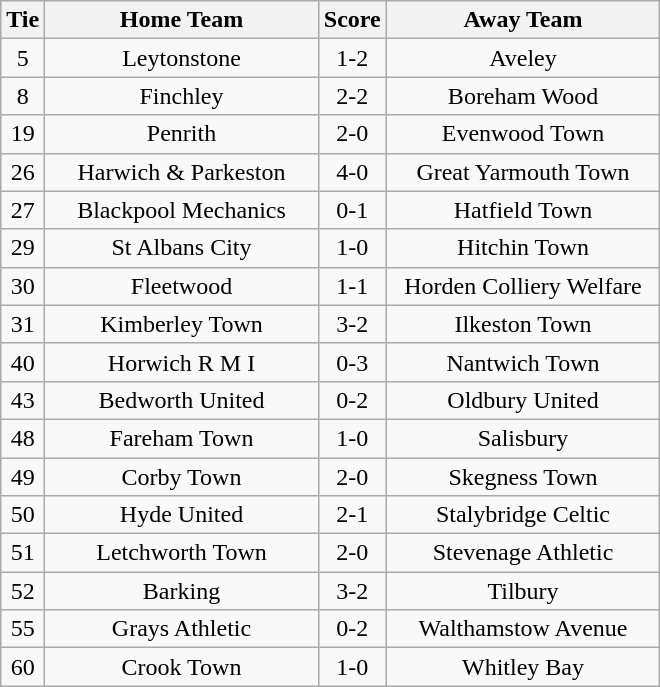<table class="wikitable" style="text-align:center;">
<tr>
<th width=20>Tie</th>
<th width=175>Home Team</th>
<th width=20>Score</th>
<th width=175>Away Team</th>
</tr>
<tr>
<td>5</td>
<td>Leytonstone</td>
<td>1-2</td>
<td>Aveley</td>
</tr>
<tr>
<td>8</td>
<td>Finchley</td>
<td>2-2</td>
<td>Boreham Wood</td>
</tr>
<tr>
<td>19</td>
<td>Penrith</td>
<td>2-0</td>
<td>Evenwood Town</td>
</tr>
<tr>
<td>26</td>
<td>Harwich & Parkeston</td>
<td>4-0</td>
<td>Great Yarmouth Town</td>
</tr>
<tr>
<td>27</td>
<td>Blackpool Mechanics</td>
<td>0-1</td>
<td>Hatfield Town</td>
</tr>
<tr>
<td>29</td>
<td>St Albans City</td>
<td>1-0</td>
<td>Hitchin Town</td>
</tr>
<tr>
<td>30</td>
<td>Fleetwood</td>
<td>1-1</td>
<td>Horden Colliery Welfare</td>
</tr>
<tr>
<td>31</td>
<td>Kimberley Town</td>
<td>3-2</td>
<td>Ilkeston Town</td>
</tr>
<tr>
<td>40</td>
<td>Horwich R M I</td>
<td>0-3</td>
<td>Nantwich Town</td>
</tr>
<tr>
<td>43</td>
<td>Bedworth United</td>
<td>0-2</td>
<td>Oldbury United</td>
</tr>
<tr>
<td>48</td>
<td>Fareham Town</td>
<td>1-0</td>
<td>Salisbury</td>
</tr>
<tr>
<td>49</td>
<td>Corby Town</td>
<td>2-0</td>
<td>Skegness Town</td>
</tr>
<tr>
<td>50</td>
<td>Hyde United</td>
<td>2-1</td>
<td>Stalybridge Celtic</td>
</tr>
<tr>
<td>51</td>
<td>Letchworth Town</td>
<td>2-0</td>
<td>Stevenage Athletic</td>
</tr>
<tr>
<td>52</td>
<td>Barking</td>
<td>3-2</td>
<td>Tilbury</td>
</tr>
<tr>
<td>55</td>
<td>Grays Athletic</td>
<td>0-2</td>
<td>Walthamstow Avenue</td>
</tr>
<tr>
<td>60</td>
<td>Crook Town</td>
<td>1-0</td>
<td>Whitley Bay</td>
</tr>
</table>
